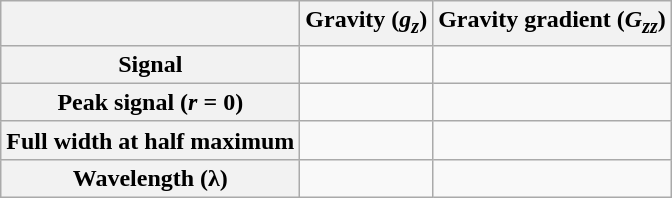<table class="wikitable">
<tr>
<th></th>
<th>Gravity (<em>g<sub>z</sub></em>)</th>
<th>Gravity gradient (<em>G<sub>zz</sub></em>)</th>
</tr>
<tr>
<th>Signal</th>
<td></td>
<td></td>
</tr>
<tr>
<th>Peak signal (<em>r</em> = 0)</th>
<td></td>
<td></td>
</tr>
<tr>
<th>Full width at half maximum</th>
<td></td>
<td></td>
</tr>
<tr>
<th>Wavelength (λ)</th>
<td></td>
<td></td>
</tr>
</table>
